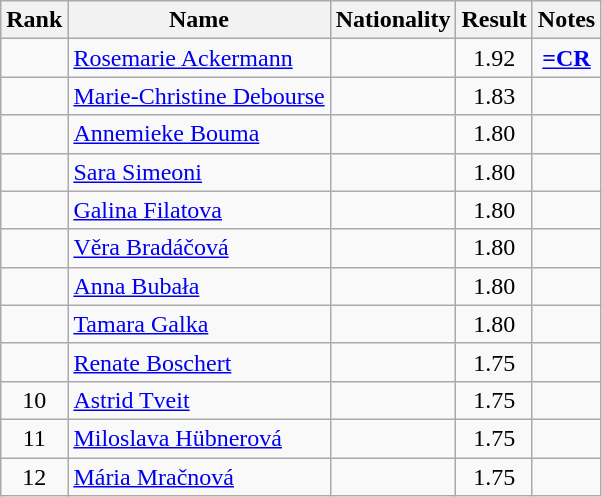<table class="wikitable sortable" style="text-align:center">
<tr>
<th>Rank</th>
<th>Name</th>
<th>Nationality</th>
<th>Result</th>
<th>Notes</th>
</tr>
<tr>
<td></td>
<td align="left"><a href='#'>Rosemarie Ackermann</a></td>
<td align=left></td>
<td>1.92</td>
<td><strong><a href='#'>=CR</a></strong></td>
</tr>
<tr>
<td></td>
<td align="left"><a href='#'>Marie-Christine Debourse</a></td>
<td align=left></td>
<td>1.83</td>
<td></td>
</tr>
<tr>
<td></td>
<td align="left"><a href='#'>Annemieke Bouma</a></td>
<td align=left></td>
<td>1.80</td>
<td></td>
</tr>
<tr>
<td></td>
<td align="left"><a href='#'>Sara Simeoni</a></td>
<td align=left></td>
<td>1.80</td>
<td></td>
</tr>
<tr>
<td></td>
<td align="left"><a href='#'>Galina Filatova</a></td>
<td align=left></td>
<td>1.80</td>
<td></td>
</tr>
<tr>
<td></td>
<td align="left"><a href='#'>Věra Bradáčová</a></td>
<td align=left></td>
<td>1.80</td>
<td></td>
</tr>
<tr>
<td></td>
<td align="left"><a href='#'>Anna Bubała</a></td>
<td align=left></td>
<td>1.80</td>
<td></td>
</tr>
<tr>
<td></td>
<td align="left"><a href='#'>Tamara Galka</a></td>
<td align=left></td>
<td>1.80</td>
<td></td>
</tr>
<tr>
<td></td>
<td align="left"><a href='#'>Renate Boschert</a></td>
<td align=left></td>
<td>1.75</td>
<td></td>
</tr>
<tr>
<td>10</td>
<td align="left"><a href='#'>Astrid Tveit</a></td>
<td align=left></td>
<td>1.75</td>
<td></td>
</tr>
<tr>
<td>11</td>
<td align="left"><a href='#'>Miloslava Hübnerová</a></td>
<td align=left></td>
<td>1.75</td>
<td></td>
</tr>
<tr>
<td>12</td>
<td align="left"><a href='#'>Mária Mračnová</a></td>
<td align=left></td>
<td>1.75</td>
<td></td>
</tr>
</table>
